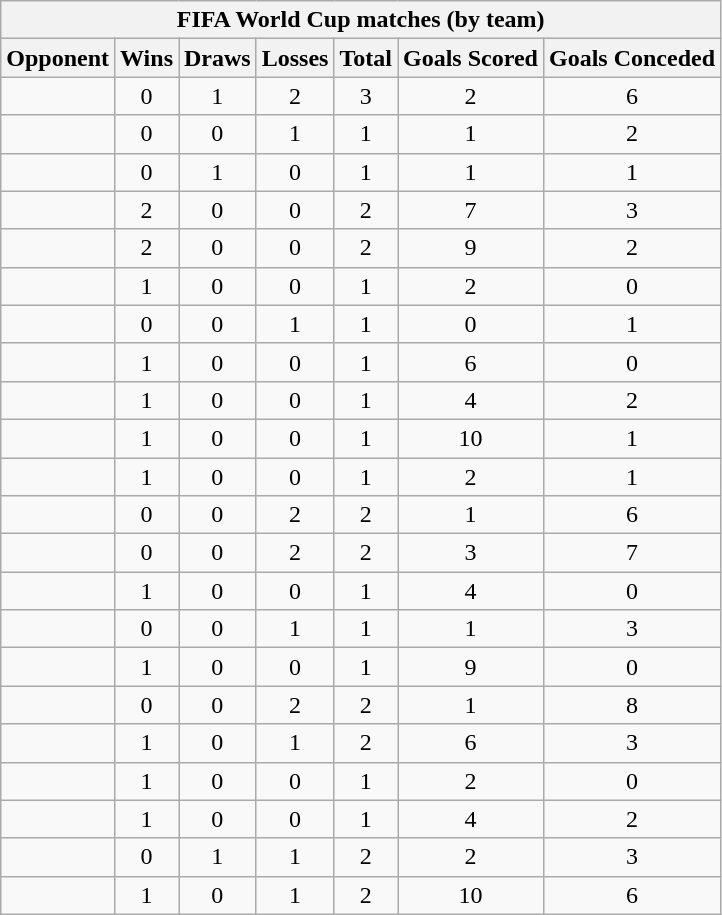<table class="wikitable sortable" style="text-align: center;">
<tr>
<th colspan=7>FIFA World Cup matches (by team)</th>
</tr>
<tr>
<th>Opponent</th>
<th>Wins</th>
<th>Draws</th>
<th>Losses</th>
<th>Total</th>
<th>Goals Scored</th>
<th>Goals Conceded</th>
</tr>
<tr>
<td align="left"></td>
<td>0</td>
<td>1</td>
<td>2</td>
<td>3</td>
<td>2</td>
<td>6</td>
</tr>
<tr>
<td align="left"></td>
<td>0</td>
<td>0</td>
<td>1</td>
<td>1</td>
<td>1</td>
<td>2</td>
</tr>
<tr>
<td align="left"></td>
<td>0</td>
<td>1</td>
<td>0</td>
<td>1</td>
<td>1</td>
<td>1</td>
</tr>
<tr>
<td align="left"></td>
<td>2</td>
<td>0</td>
<td>0</td>
<td>2</td>
<td>7</td>
<td>3</td>
</tr>
<tr>
<td align="left"></td>
<td>2</td>
<td>0</td>
<td>0</td>
<td>2</td>
<td>9</td>
<td>2</td>
</tr>
<tr>
<td align="left"></td>
<td>1</td>
<td>0</td>
<td>0</td>
<td>1</td>
<td>2</td>
<td>0</td>
</tr>
<tr>
<td align="left"></td>
<td>0</td>
<td>0</td>
<td>1</td>
<td>1</td>
<td>0</td>
<td>1</td>
</tr>
<tr>
<td align="left"></td>
<td>1</td>
<td>0</td>
<td>0</td>
<td>1</td>
<td>6</td>
<td>0</td>
</tr>
<tr>
<td align="left"></td>
<td>1</td>
<td>0</td>
<td>0</td>
<td>1</td>
<td>4</td>
<td>2</td>
</tr>
<tr>
<td align="left"></td>
<td>1</td>
<td>0</td>
<td>0</td>
<td>1</td>
<td>10</td>
<td>1</td>
</tr>
<tr>
<td align="left"></td>
<td>1</td>
<td>0</td>
<td>0</td>
<td>1</td>
<td>2</td>
<td>1</td>
</tr>
<tr>
<td align="left"></td>
<td>0</td>
<td>0</td>
<td>2</td>
<td>2</td>
<td>1</td>
<td>6</td>
</tr>
<tr>
<td align="left"></td>
<td>0</td>
<td>0</td>
<td>2</td>
<td>2</td>
<td>3</td>
<td>7</td>
</tr>
<tr>
<td align="left"></td>
<td>1</td>
<td>0</td>
<td>0</td>
<td>1</td>
<td>4</td>
<td>0</td>
</tr>
<tr>
<td align="left"></td>
<td>0</td>
<td>0</td>
<td>1</td>
<td>1</td>
<td>1</td>
<td>3</td>
</tr>
<tr>
<td align="left"></td>
<td>1</td>
<td>0</td>
<td>0</td>
<td>1</td>
<td>9</td>
<td>0</td>
</tr>
<tr>
<td align="left"></td>
<td>0</td>
<td>0</td>
<td>2</td>
<td>2</td>
<td>1</td>
<td>8</td>
</tr>
<tr>
<td align="left"></td>
<td>1</td>
<td>0</td>
<td>1</td>
<td>2</td>
<td>6</td>
<td>3</td>
</tr>
<tr>
<td align="left"></td>
<td>1</td>
<td>0</td>
<td>0</td>
<td>1</td>
<td>2</td>
<td>0</td>
</tr>
<tr>
<td align="left"></td>
<td>1</td>
<td>0</td>
<td>0</td>
<td>1</td>
<td>4</td>
<td>2</td>
</tr>
<tr>
<td align="left"></td>
<td>0</td>
<td>1</td>
<td>1</td>
<td>2</td>
<td>2</td>
<td>3</td>
</tr>
<tr>
<td align="left"></td>
<td>1</td>
<td>0</td>
<td>1</td>
<td>2</td>
<td>10</td>
<td>6</td>
</tr>
</table>
